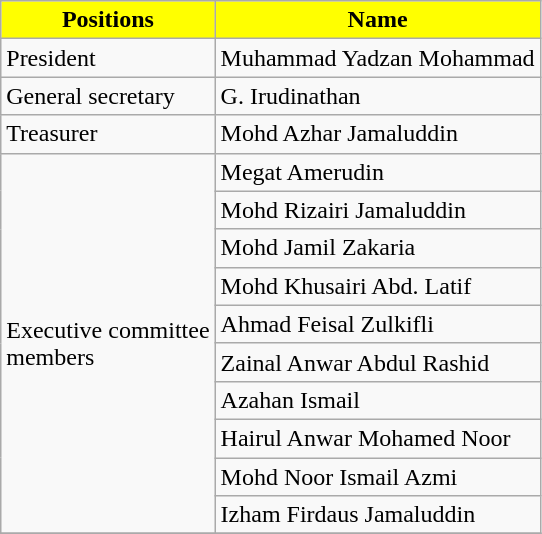<table class="wikitable">
<tr>
<th style="background:Yellow; color:Black;">Positions</th>
<th style="background:Yellow; color:Black;">Name</th>
</tr>
<tr>
<td>President</td>
<td> Muhammad Yadzan Mohammad</td>
</tr>
<tr>
<td>General secretary</td>
<td> G. Irudinathan</td>
</tr>
<tr>
<td>Treasurer</td>
<td> Mohd Azhar Jamaluddin</td>
</tr>
<tr>
<td rowspan=10>Executive committee <br>members</td>
<td> Megat Amerudin</td>
</tr>
<tr>
<td> Mohd Rizairi Jamaluddin</td>
</tr>
<tr>
<td>  Mohd Jamil Zakaria</td>
</tr>
<tr>
<td> Mohd Khusairi Abd. Latif</td>
</tr>
<tr>
<td> Ahmad Feisal Zulkifli</td>
</tr>
<tr>
<td> Zainal Anwar Abdul Rashid</td>
</tr>
<tr>
<td> Azahan Ismail</td>
</tr>
<tr>
<td> Hairul Anwar Mohamed Noor</td>
</tr>
<tr>
<td> Mohd Noor Ismail Azmi</td>
</tr>
<tr>
<td> Izham Firdaus Jamaluddin</td>
</tr>
<tr>
</tr>
</table>
